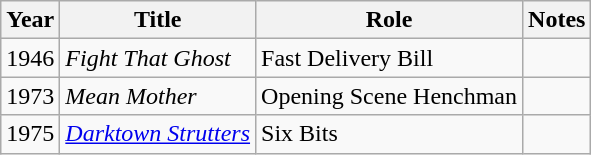<table class="wikitable">
<tr>
<th>Year</th>
<th>Title</th>
<th>Role</th>
<th>Notes</th>
</tr>
<tr>
<td>1946</td>
<td><em>Fight That Ghost</em></td>
<td>Fast Delivery Bill</td>
<td></td>
</tr>
<tr>
<td>1973</td>
<td><em>Mean Mother</em></td>
<td>Opening Scene Henchman</td>
<td></td>
</tr>
<tr>
<td>1975</td>
<td><em><a href='#'>Darktown Strutters</a></em></td>
<td>Six Bits</td>
<td></td>
</tr>
</table>
